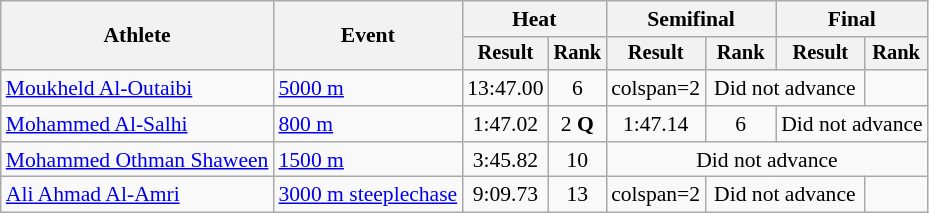<table class=wikitable style="font-size:90%">
<tr>
<th rowspan="2">Athlete</th>
<th rowspan="2">Event</th>
<th colspan="2">Heat</th>
<th colspan="2">Semifinal</th>
<th colspan="2">Final</th>
</tr>
<tr style="font-size:95%">
<th>Result</th>
<th>Rank</th>
<th>Result</th>
<th>Rank</th>
<th>Result</th>
<th>Rank</th>
</tr>
<tr align=center>
<td align=left><a href='#'>Moukheld Al-Outaibi</a></td>
<td align=left><a href='#'>5000 m</a></td>
<td>13:47.00</td>
<td>6</td>
<td>colspan=2 </td>
<td colspan=2>Did not advance</td>
</tr>
<tr align=center>
<td align=left><a href='#'>Mohammed Al-Salhi</a></td>
<td align=left><a href='#'>800 m</a></td>
<td>1:47.02</td>
<td>2 <strong>Q</strong></td>
<td>1:47.14</td>
<td>6</td>
<td colspan=4>Did not advance</td>
</tr>
<tr align=center>
<td align=left><a href='#'>Mohammed Othman Shaween</a></td>
<td align=left><a href='#'>1500 m</a></td>
<td>3:45.82</td>
<td>10</td>
<td colspan=4>Did not advance</td>
</tr>
<tr align=center>
<td align=left><a href='#'>Ali Ahmad Al-Amri</a></td>
<td align=left><a href='#'>3000 m steeplechase</a></td>
<td>9:09.73</td>
<td>13</td>
<td>colspan=2 </td>
<td colspan=2>Did not advance</td>
</tr>
</table>
